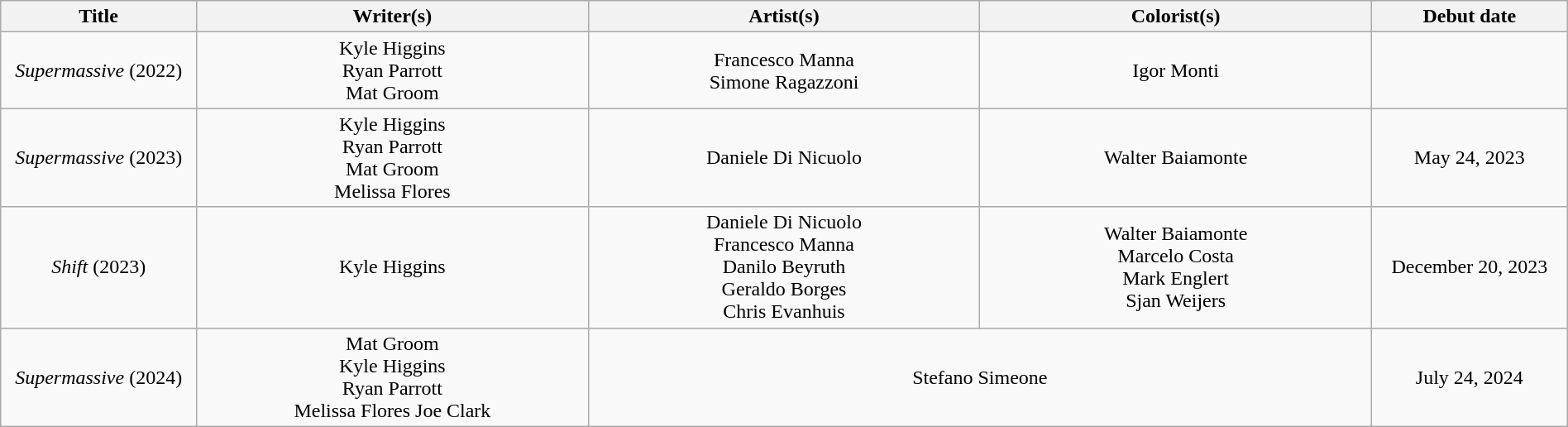<table class="wikitable" style="text-align:center; width:100%">
<tr>
<th scope="col" width="10%">Title</th>
<th scope="col" width="20%">Writer(s)</th>
<th scope="col" width="20%">Artist(s)</th>
<th scope="col" width="20%">Colorist(s)</th>
<th scope="col" width="10%">Debut date</th>
</tr>
<tr>
<td><em>Supermassive</em> (2022)</td>
<td>Kyle Higgins<br>Ryan Parrott<br>Mat Groom</td>
<td>Francesco Manna<br>Simone Ragazzoni</td>
<td>Igor Monti</td>
<td></td>
</tr>
<tr>
<td><em>Supermassive</em> (2023)</td>
<td>Kyle Higgins<br>Ryan Parrott<br>Mat Groom<br>Melissa Flores</td>
<td>Daniele Di Nicuolo</td>
<td>Walter Baiamonte</td>
<td>May 24, 2023</td>
</tr>
<tr>
<td><em>Shift</em> (2023)</td>
<td>Kyle Higgins</td>
<td>Daniele Di Nicuolo<br>Francesco Manna<br>Danilo Beyruth<br>Geraldo Borges<br>Chris Evanhuis</td>
<td>Walter Baiamonte<br>Marcelo Costa<br>Mark Englert<br>Sjan Weijers</td>
<td>December 20, 2023</td>
</tr>
<tr>
<td><em>Supermassive</em> (2024)</td>
<td>Mat Groom<br>Kyle Higgins<br>Ryan Parrott<br>Melissa Flores
Joe Clark</td>
<td colspan="2">Stefano Simeone</td>
<td>July 24, 2024</td>
</tr>
</table>
